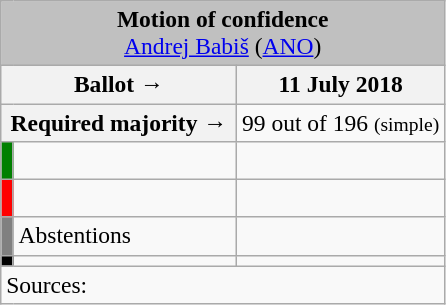<table class="wikitable" style="text-align:center; font-size:98%;">
<tr>
<td align="center" bgcolor="#c0c0c0" colspan="3"><strong>Motion of confidence</strong><br><a href='#'>Andrej Babiš</a> (<a href='#'>ANO</a>)</td>
</tr>
<tr>
<th colspan="2" style="width:150px;">Ballot →</th>
<th>11 July 2018</th>
</tr>
<tr>
<th colspan="2">Required majority →</th>
<td>99 out of 196 <small>(simple) </small></td>
</tr>
<tr>
<th style="width:1px; background:green;"></th>
<td style="text-align:left;"><br></td>
<td></td>
</tr>
<tr>
<th style="background:red;"></th>
<td style="text-align:left;"><br></td>
<td></td>
</tr>
<tr>
<th style="background:gray;"></th>
<td style="text-align:left;">Abstentions</td>
<td></td>
</tr>
<tr>
<th style="background:black;"></th>
<td style="text-align:left;"></td>
<td></td>
</tr>
<tr>
<td style="text-align:left;" colspan="3">Sources:</td>
</tr>
</table>
